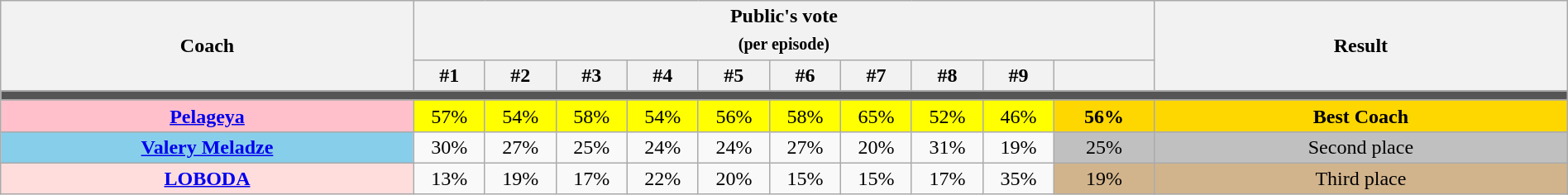<table class="wikitable sortable" style="text-align:center; width:100%;">
<tr>
<th rowspan=2 style="width:10%;">Coach</th>
<th colspan=10 style="width:10%;">Public's vote<br><sub>(per episode)</sub></th>
<th rowspan=2 style="width:10%;">Result</th>
</tr>
<tr>
<th style="width:1%;">#1</th>
<th style="width:1%;">#2</th>
<th style="width:1%;">#3</th>
<th style="width:1%;">#4</th>
<th style="width:1%;">#5</th>
<th style="width:1%;">#6</th>
<th style="width:1%;">#7</th>
<th style="width:1%;">#8</th>
<th style="width:1%;">#9</th>
<th style="width:2%;"></th>
</tr>
<tr>
<td colspan="16" style="background:#555;"></td>
</tr>
<tr>
<th style="background:pink;"><a href='#'>Pelageya</a></th>
<td style="background:yellow;">57%</td>
<td style="background:yellow;">54%</td>
<td style="background:yellow;">58%</td>
<td style="background:yellow;">54%</td>
<td style="background:yellow;">56%</td>
<td style="background:yellow;">58%</td>
<td style="background:yellow;">65%</td>
<td style="background:yellow;">52%</td>
<td style="background:yellow;">46%</td>
<td style="background:gold;"><strong>56%</strong></td>
<td style="background:gold;"><strong>Best Coach</strong></td>
</tr>
<tr>
<th style="background:#87ceeb;"><a href='#'>Valery Meladze</a></th>
<td>30%</td>
<td>27%</td>
<td>25%</td>
<td>24%</td>
<td>24%</td>
<td>27%</td>
<td>20%</td>
<td>31%</td>
<td>19%</td>
<td style="background:silver;">25%</td>
<td style="background:silver;">Second place</td>
</tr>
<tr>
<th style="background:#ffdddd;"><a href='#'>LOBODA</a></th>
<td>13%</td>
<td>19%</td>
<td>17%</td>
<td>22%</td>
<td>20%</td>
<td>15%</td>
<td>15%</td>
<td>17%</td>
<td>35%</td>
<td style="background:tan;">19%</td>
<td style="background:tan;">Third place</td>
</tr>
</table>
